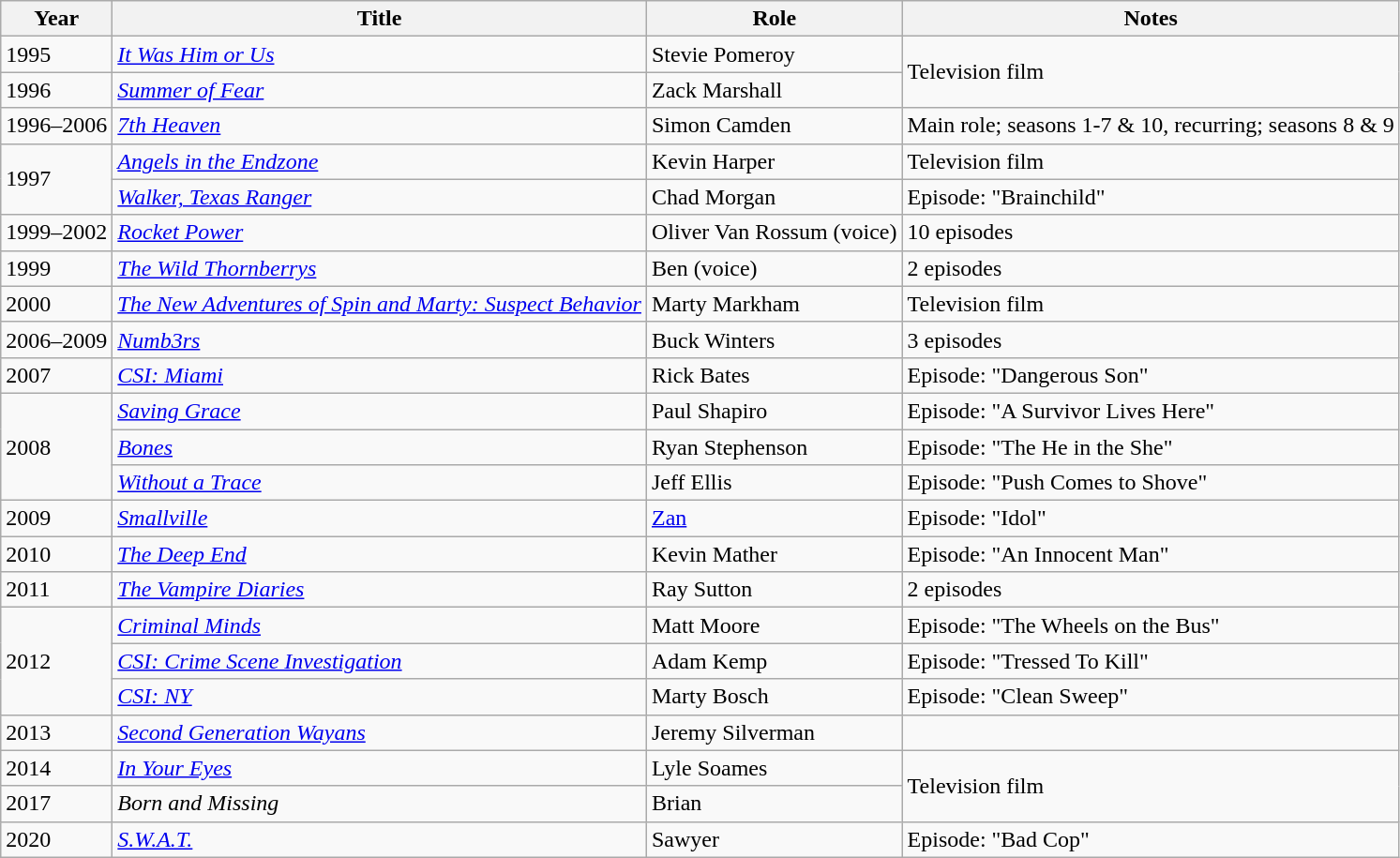<table class="wikitable sortable">
<tr>
<th>Year</th>
<th>Title</th>
<th>Role</th>
<th class="unsortable">Notes</th>
</tr>
<tr>
<td>1995</td>
<td><em><a href='#'>It Was Him or Us</a></em></td>
<td>Stevie Pomeroy</td>
<td rowspan=2>Television film</td>
</tr>
<tr>
<td>1996</td>
<td><em><a href='#'>Summer of Fear</a></em></td>
<td>Zack Marshall</td>
</tr>
<tr>
<td>1996–2006</td>
<td><em><a href='#'>7th Heaven</a></em></td>
<td>Simon Camden</td>
<td>Main role; seasons 1-7 & 10, recurring; seasons 8 & 9</td>
</tr>
<tr>
<td rowspan=2>1997</td>
<td><em><a href='#'>Angels in the Endzone</a></em></td>
<td>Kevin Harper</td>
<td>Television film</td>
</tr>
<tr>
<td><em><a href='#'>Walker, Texas Ranger</a></em></td>
<td>Chad Morgan</td>
<td>Episode: "Brainchild"</td>
</tr>
<tr>
<td>1999–2002</td>
<td><em><a href='#'>Rocket Power</a></em></td>
<td>Oliver Van Rossum (voice)</td>
<td>10 episodes</td>
</tr>
<tr>
<td>1999</td>
<td><em><a href='#'>The Wild Thornberrys</a></em></td>
<td>Ben (voice)</td>
<td>2 episodes</td>
</tr>
<tr>
<td>2000</td>
<td><em><a href='#'>The New Adventures of Spin and Marty: Suspect Behavior</a></em></td>
<td>Marty Markham</td>
<td>Television film</td>
</tr>
<tr>
<td>2006–2009</td>
<td><em><a href='#'>Numb3rs</a></em></td>
<td>Buck Winters</td>
<td>3 episodes</td>
</tr>
<tr>
<td>2007</td>
<td><em><a href='#'>CSI: Miami</a></em></td>
<td>Rick Bates</td>
<td>Episode: "Dangerous Son"</td>
</tr>
<tr>
<td rowspan=3>2008</td>
<td><em><a href='#'>Saving Grace</a></em></td>
<td>Paul Shapiro</td>
<td>Episode: "A Survivor Lives Here"</td>
</tr>
<tr>
<td><em><a href='#'>Bones</a></em></td>
<td>Ryan Stephenson</td>
<td>Episode: "The He in the She"</td>
</tr>
<tr>
<td><em><a href='#'>Without a Trace</a></em></td>
<td>Jeff Ellis</td>
<td>Episode: "Push Comes to Shove"</td>
</tr>
<tr>
<td>2009</td>
<td><em><a href='#'>Smallville</a></em></td>
<td><a href='#'>Zan</a></td>
<td>Episode: "Idol"</td>
</tr>
<tr>
<td>2010</td>
<td><em><a href='#'>The Deep End</a></em></td>
<td>Kevin Mather</td>
<td>Episode: "An Innocent Man"</td>
</tr>
<tr>
<td>2011</td>
<td><em><a href='#'>The Vampire Diaries</a></em></td>
<td>Ray Sutton</td>
<td>2 episodes</td>
</tr>
<tr>
<td rowspan=3>2012</td>
<td><em><a href='#'>Criminal Minds</a></em></td>
<td>Matt Moore</td>
<td>Episode: "The Wheels on the Bus"</td>
</tr>
<tr>
<td><em><a href='#'>CSI: Crime Scene Investigation</a></em></td>
<td>Adam Kemp</td>
<td>Episode: "Tressed To Kill"</td>
</tr>
<tr>
<td><em><a href='#'>CSI: NY</a></em></td>
<td>Marty Bosch</td>
<td>Episode: "Clean Sweep"</td>
</tr>
<tr>
<td>2013</td>
<td><em><a href='#'>Second Generation Wayans</a></em></td>
<td>Jeremy Silverman</td>
<td></td>
</tr>
<tr>
<td>2014</td>
<td><em><a href='#'>In Your Eyes</a></em></td>
<td>Lyle Soames</td>
<td rowspan=2>Television film</td>
</tr>
<tr>
<td>2017</td>
<td><em>Born and Missing</em></td>
<td>Brian</td>
</tr>
<tr>
<td>2020</td>
<td><em><a href='#'>S.W.A.T.</a></em></td>
<td>Sawyer</td>
<td>Episode: "Bad Cop"</td>
</tr>
</table>
